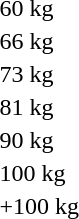<table>
<tr>
<td rowspan=2>60 kg<br></td>
<td rowspan=2></td>
<td rowspan=2></td>
<td></td>
</tr>
<tr>
<td></td>
</tr>
<tr>
<td rowspan=2>66 kg<br></td>
<td rowspan=2></td>
<td rowspan=2></td>
<td></td>
</tr>
<tr>
<td></td>
</tr>
<tr>
<td rowspan=2>73 kg<br></td>
<td rowspan=2></td>
<td rowspan=2></td>
<td></td>
</tr>
<tr>
<td></td>
</tr>
<tr>
<td rowspan=2>81 kg<br></td>
<td rowspan=2></td>
<td rowspan=2></td>
<td></td>
</tr>
<tr>
<td></td>
</tr>
<tr>
<td rowspan=2>90 kg<br></td>
<td rowspan=2></td>
<td rowspan=2></td>
<td></td>
</tr>
<tr>
<td></td>
</tr>
<tr>
<td rowspan=2>100 kg<br></td>
<td rowspan=2></td>
<td rowspan=2></td>
<td></td>
</tr>
<tr>
<td></td>
</tr>
<tr>
<td rowspan=2>+100 kg<br></td>
<td rowspan=2></td>
<td rowspan=2></td>
<td></td>
</tr>
<tr>
<td></td>
</tr>
</table>
